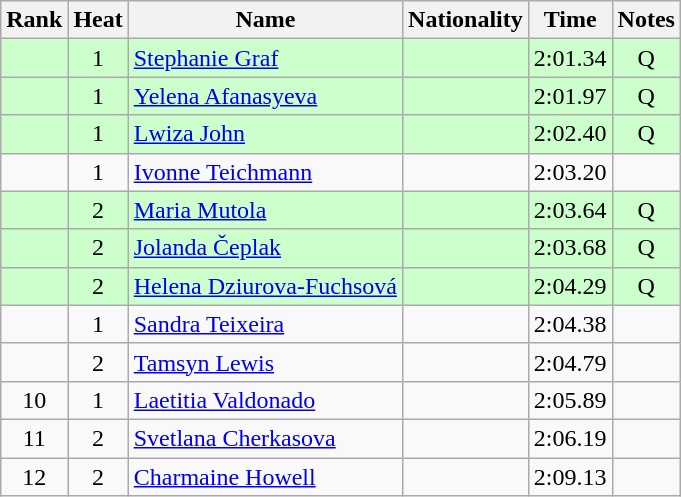<table class="wikitable sortable" style="text-align:center">
<tr>
<th>Rank</th>
<th>Heat</th>
<th>Name</th>
<th>Nationality</th>
<th>Time</th>
<th>Notes</th>
</tr>
<tr bgcolor=ccffcc>
<td></td>
<td>1</td>
<td align="left"><a href='#'>Stephanie Graf</a></td>
<td align=left></td>
<td>2:01.34</td>
<td>Q</td>
</tr>
<tr bgcolor=ccffcc>
<td></td>
<td>1</td>
<td align="left"><a href='#'>Yelena Afanasyeva</a></td>
<td align=left></td>
<td>2:01.97</td>
<td>Q</td>
</tr>
<tr bgcolor=ccffcc>
<td></td>
<td>1</td>
<td align="left"><a href='#'>Lwiza John</a></td>
<td align=left></td>
<td>2:02.40</td>
<td>Q</td>
</tr>
<tr>
<td></td>
<td>1</td>
<td align="left"><a href='#'>Ivonne Teichmann</a></td>
<td align=left></td>
<td>2:03.20</td>
<td></td>
</tr>
<tr bgcolor=ccffcc>
<td></td>
<td>2</td>
<td align="left"><a href='#'>Maria Mutola</a></td>
<td align=left></td>
<td>2:03.64</td>
<td>Q</td>
</tr>
<tr bgcolor=ccffcc>
<td></td>
<td>2</td>
<td align="left"><a href='#'>Jolanda Čeplak</a></td>
<td align=left></td>
<td>2:03.68</td>
<td>Q</td>
</tr>
<tr bgcolor=ccffcc>
<td></td>
<td>2</td>
<td align="left"><a href='#'>Helena Dziurova-Fuchsová</a></td>
<td align=left></td>
<td>2:04.29</td>
<td>Q</td>
</tr>
<tr>
<td></td>
<td>1</td>
<td align="left"><a href='#'>Sandra Teixeira</a></td>
<td align=left></td>
<td>2:04.38</td>
<td></td>
</tr>
<tr>
<td></td>
<td>2</td>
<td align="left"><a href='#'>Tamsyn Lewis</a></td>
<td align=left></td>
<td>2:04.79</td>
<td></td>
</tr>
<tr>
<td>10</td>
<td>1</td>
<td align="left"><a href='#'>Laetitia Valdonado</a></td>
<td align=left></td>
<td>2:05.89</td>
<td></td>
</tr>
<tr>
<td>11</td>
<td>2</td>
<td align="left"><a href='#'>Svetlana Cherkasova</a></td>
<td align=left></td>
<td>2:06.19</td>
<td></td>
</tr>
<tr>
<td>12</td>
<td>2</td>
<td align="left"><a href='#'>Charmaine Howell</a></td>
<td align=left></td>
<td>2:09.13</td>
<td></td>
</tr>
</table>
